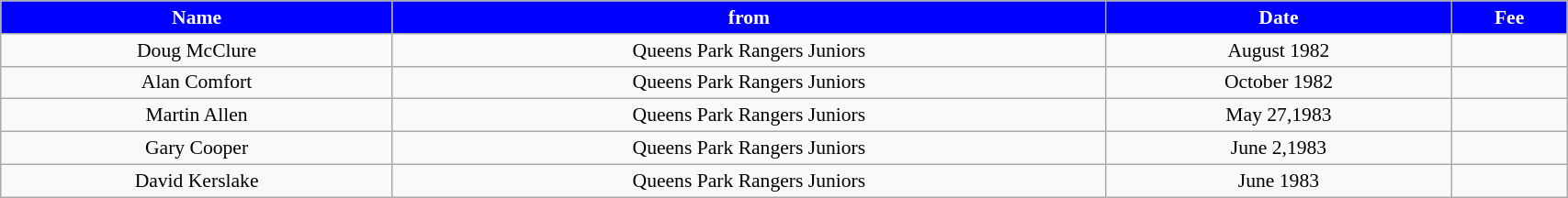<table class="wikitable" style="text-align:center; font-size:90%; width:90%;">
<tr>
<th style="background:#0000FF; color:#FFFFFF; text-align:center;"><strong>Name</strong></th>
<th style="background:#0000FF; color:#FFFFFF; text-align:center;">from</th>
<th style="background:#0000FF; color:#FFFFFF; text-align:center;">Date</th>
<th style="background:#0000FF; color:#FFFFFF; text-align:center;">Fee</th>
</tr>
<tr>
<td>Doug McClure</td>
<td>Queens Park Rangers Juniors</td>
<td>August 1982</td>
<td></td>
</tr>
<tr>
<td>Alan Comfort</td>
<td>Queens Park Rangers Juniors</td>
<td>October 1982</td>
<td></td>
</tr>
<tr>
<td>Martin Allen</td>
<td>Queens Park Rangers Juniors</td>
<td>May 27,1983</td>
<td></td>
</tr>
<tr>
<td>Gary Cooper</td>
<td>Queens Park Rangers Juniors</td>
<td>June 2,1983</td>
<td></td>
</tr>
<tr>
<td>David Kerslake</td>
<td>Queens Park Rangers Juniors</td>
<td>June 1983</td>
<td></td>
</tr>
</table>
